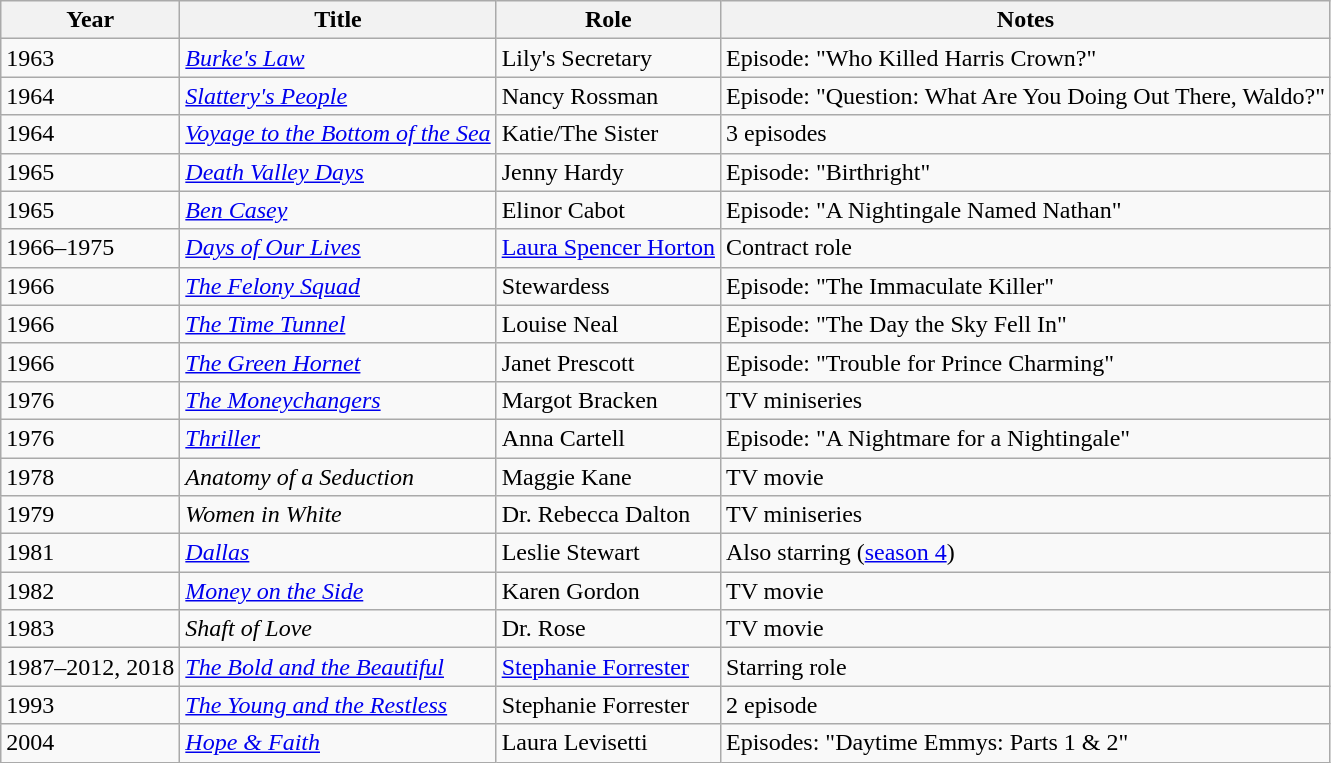<table class="wikitable sortable">
<tr>
<th>Year</th>
<th>Title</th>
<th>Role</th>
<th class="unsortable">Notes</th>
</tr>
<tr>
<td>1963</td>
<td><em><a href='#'>Burke's Law</a></em></td>
<td>Lily's Secretary</td>
<td>Episode: "Who Killed Harris Crown?"</td>
</tr>
<tr>
<td>1964</td>
<td><em><a href='#'>Slattery's People</a></em></td>
<td>Nancy Rossman</td>
<td>Episode: "Question: What Are You Doing Out There, Waldo?"</td>
</tr>
<tr>
<td>1964</td>
<td><em><a href='#'>Voyage to the Bottom of the Sea</a></em></td>
<td>Katie/The Sister</td>
<td>3 episodes</td>
</tr>
<tr>
<td>1965</td>
<td><em><a href='#'>Death Valley Days</a></em></td>
<td>Jenny Hardy</td>
<td>Episode: "Birthright"</td>
</tr>
<tr>
<td>1965</td>
<td><em><a href='#'>Ben Casey</a></em></td>
<td>Elinor Cabot</td>
<td>Episode: "A Nightingale Named Nathan"</td>
</tr>
<tr>
<td>1966–1975</td>
<td><em><a href='#'>Days of Our Lives</a></em></td>
<td><a href='#'>Laura Spencer Horton</a></td>
<td>Contract role</td>
</tr>
<tr>
<td>1966</td>
<td><em><a href='#'>The Felony Squad</a></em></td>
<td>Stewardess</td>
<td>Episode: "The Immaculate Killer"</td>
</tr>
<tr>
<td>1966</td>
<td><em><a href='#'>The Time Tunnel</a></em></td>
<td>Louise Neal</td>
<td>Episode: "The Day the Sky Fell In"</td>
</tr>
<tr>
<td>1966</td>
<td><em><a href='#'>The Green Hornet</a></em></td>
<td>Janet Prescott</td>
<td>Episode: "Trouble for Prince Charming"</td>
</tr>
<tr>
<td>1976</td>
<td><em><a href='#'>The Moneychangers</a></em></td>
<td>Margot Bracken</td>
<td>TV miniseries</td>
</tr>
<tr>
<td>1976</td>
<td><em><a href='#'>Thriller</a></em></td>
<td>Anna Cartell</td>
<td>Episode: "A Nightmare for a Nightingale"</td>
</tr>
<tr>
<td>1978</td>
<td><em>Anatomy of a Seduction</em></td>
<td>Maggie Kane</td>
<td>TV movie</td>
</tr>
<tr>
<td>1979</td>
<td><em>Women in White</em></td>
<td>Dr. Rebecca Dalton</td>
<td>TV miniseries</td>
</tr>
<tr>
<td>1981</td>
<td><em><a href='#'>Dallas</a></em></td>
<td>Leslie Stewart</td>
<td>Also starring (<a href='#'>season 4</a>)</td>
</tr>
<tr>
<td>1982</td>
<td><em><a href='#'>Money on the Side</a></em></td>
<td>Karen Gordon</td>
<td>TV movie</td>
</tr>
<tr>
<td>1983</td>
<td><em>Shaft of Love</em></td>
<td>Dr. Rose</td>
<td>TV movie</td>
</tr>
<tr>
<td>1987–2012, 2018</td>
<td><em><a href='#'>The Bold and the Beautiful</a></em></td>
<td><a href='#'>Stephanie Forrester</a></td>
<td>Starring role</td>
</tr>
<tr>
<td>1993</td>
<td><em><a href='#'>The Young and the Restless</a></em></td>
<td>Stephanie Forrester</td>
<td>2 episode</td>
</tr>
<tr>
<td>2004</td>
<td><em><a href='#'>Hope & Faith</a></em></td>
<td>Laura Levisetti</td>
<td>Episodes: "Daytime Emmys: Parts 1 & 2"</td>
</tr>
</table>
